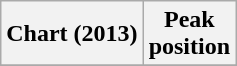<table class="wikitable sortable plainrowheaders" style="text-align:center">
<tr>
<th scope="col">Chart (2013)</th>
<th scope="col">Peak<br> position</th>
</tr>
<tr>
</tr>
</table>
